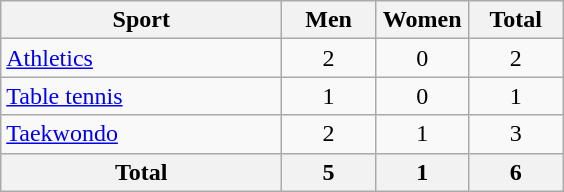<table class="wikitable sortable" style="text-align:center;">
<tr>
<th width="180">Sport</th>
<th width="55">Men</th>
<th width="55">Women</th>
<th width="55">Total</th>
</tr>
<tr>
<td align="left"><a href='#'>Athletics</a></td>
<td>2</td>
<td>0</td>
<td>2</td>
</tr>
<tr>
<td align="left"><a href='#'>Table tennis</a></td>
<td>1</td>
<td>0</td>
<td>1</td>
</tr>
<tr>
<td align="left"><a href='#'>Taekwondo</a></td>
<td>2</td>
<td>1</td>
<td>3</td>
</tr>
<tr>
<th align="left">Total</th>
<th>5</th>
<th>1</th>
<th>6</th>
</tr>
</table>
